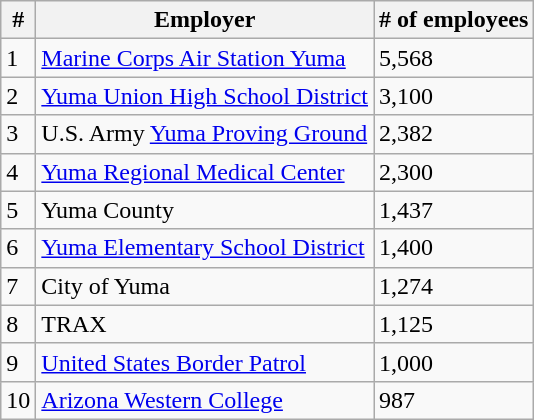<table class="wikitable">
<tr>
<th>#</th>
<th>Employer</th>
<th># of employees</th>
</tr>
<tr>
<td>1</td>
<td><a href='#'>Marine Corps Air Station Yuma</a></td>
<td>5,568</td>
</tr>
<tr>
<td>2</td>
<td><a href='#'>Yuma Union High School District</a></td>
<td>3,100</td>
</tr>
<tr>
<td>3</td>
<td>U.S. Army <a href='#'>Yuma Proving Ground</a></td>
<td>2,382</td>
</tr>
<tr>
<td>4</td>
<td><a href='#'>Yuma Regional Medical Center</a></td>
<td>2,300</td>
</tr>
<tr>
<td>5</td>
<td>Yuma County</td>
<td>1,437</td>
</tr>
<tr>
<td>6</td>
<td><a href='#'>Yuma Elementary School District</a></td>
<td>1,400</td>
</tr>
<tr>
<td>7</td>
<td>City of Yuma</td>
<td>1,274</td>
</tr>
<tr>
<td>8</td>
<td>TRAX</td>
<td>1,125</td>
</tr>
<tr>
<td>9</td>
<td><a href='#'>United States Border Patrol</a></td>
<td>1,000</td>
</tr>
<tr>
<td>10</td>
<td><a href='#'>Arizona Western College</a></td>
<td>987</td>
</tr>
</table>
